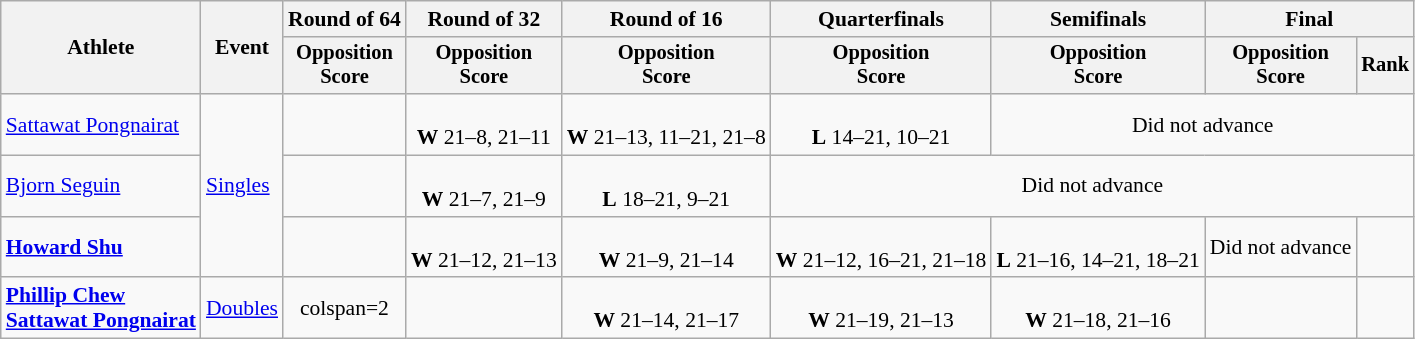<table class=wikitable style="font-size:90%">
<tr>
<th rowspan=2>Athlete</th>
<th rowspan=2>Event</th>
<th>Round of 64</th>
<th>Round of 32</th>
<th>Round of 16</th>
<th>Quarterfinals</th>
<th>Semifinals</th>
<th colspan=2>Final</th>
</tr>
<tr style="font-size:95%">
<th>Opposition<br>Score</th>
<th>Opposition<br>Score</th>
<th>Opposition<br>Score</th>
<th>Opposition<br>Score</th>
<th>Opposition<br>Score</th>
<th>Opposition<br>Score</th>
<th>Rank</th>
</tr>
<tr align=center>
<td align=left><a href='#'>Sattawat Pongnairat</a></td>
<td align=left rowspan=3><a href='#'>Singles</a></td>
<td></td>
<td><br><strong>W</strong> 21–8, 21–11</td>
<td><br><strong>W</strong> 21–13, 11–21, 21–8</td>
<td><br><strong>L</strong> 14–21, 10–21</td>
<td colspan=3>Did not advance</td>
</tr>
<tr align=center>
<td align=left><a href='#'>Bjorn Seguin</a></td>
<td></td>
<td><br><strong>W</strong> 21–7, 21–9</td>
<td><br><strong>L</strong> 18–21, 9–21</td>
<td colspan=4>Did not advance</td>
</tr>
<tr align=center>
<td align=left><strong><a href='#'>Howard Shu</a></strong></td>
<td></td>
<td><br><strong>W</strong> 21–12, 21–13</td>
<td><br><strong>W</strong> 21–9, 21–14</td>
<td><br><strong>W</strong> 21–12, 16–21, 21–18</td>
<td><br><strong>L</strong> 21–16, 14–21, 18–21</td>
<td>Did not advance</td>
<td></td>
</tr>
<tr align=center>
<td align=left><strong><a href='#'>Phillip Chew</a><br><a href='#'>Sattawat Pongnairat</a></strong></td>
<td><a href='#'>Doubles</a></td>
<td>colspan=2 </td>
<td></td>
<td><br><strong>W</strong> 21–14, 21–17</td>
<td><br><strong>W</strong> 21–19, 21–13</td>
<td><br><strong>W</strong> 21–18, 21–16</td>
<td></td>
</tr>
</table>
